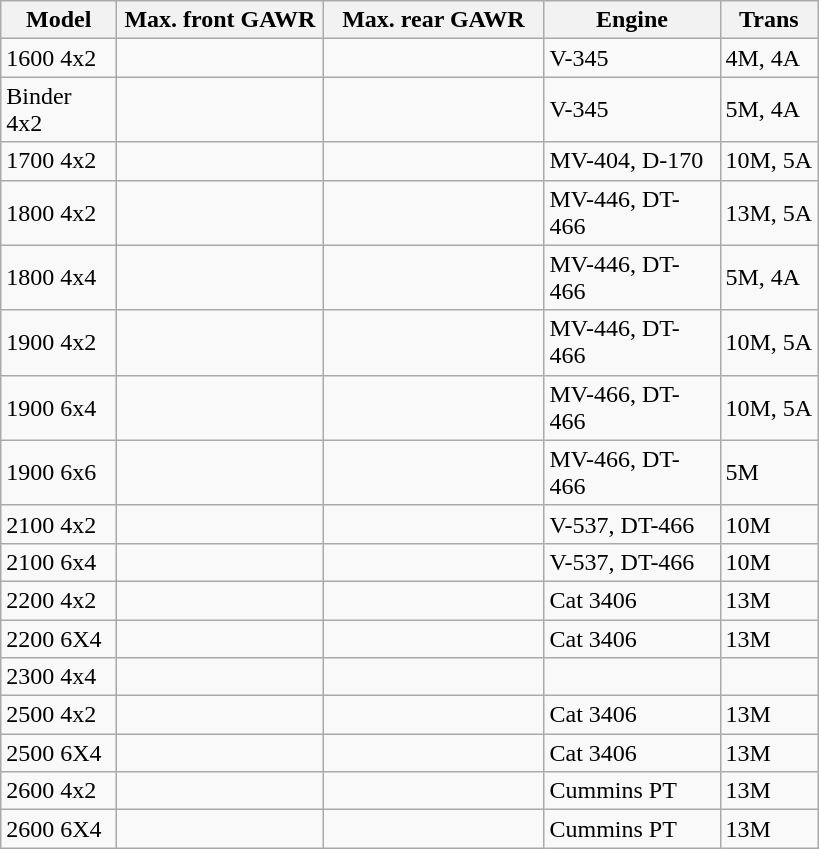<table class="wikitable">
<tr>
<th>Model</th>
<th>Max. front GAWR</th>
<th>Max. rear GAWR</th>
<th>Engine</th>
<th>Trans </th>
</tr>
<tr>
<td style="width: 70px;">1600 4x2</td>
<td style="width: 130px;"></td>
<td style="width: 140px;"></td>
<td style="width: 110px;">V-345</td>
<td>4M, 4A</td>
</tr>
<tr>
<td>Binder 4x2</td>
<td></td>
<td></td>
<td>V-345</td>
<td>5M, 4A</td>
</tr>
<tr>
<td>1700 4x2</td>
<td></td>
<td></td>
<td>MV-404, D-170</td>
<td>10M, 5A</td>
</tr>
<tr>
<td>1800 4x2</td>
<td></td>
<td></td>
<td>MV-446, DT-466</td>
<td>13M, 5A</td>
</tr>
<tr>
<td>1800 4x4</td>
<td></td>
<td></td>
<td>MV-446, DT-466</td>
<td>5M, 4A</td>
</tr>
<tr>
<td>1900 4x2</td>
<td></td>
<td></td>
<td>MV-446, DT-466</td>
<td>10M, 5A</td>
</tr>
<tr>
<td>1900 6x4</td>
<td></td>
<td></td>
<td>MV-466, DT-466</td>
<td>10M, 5A</td>
</tr>
<tr>
<td>1900 6x6</td>
<td></td>
<td></td>
<td>MV-466, DT-466</td>
<td>5M</td>
</tr>
<tr>
<td>2100 4x2</td>
<td></td>
<td></td>
<td>V-537, DT-466</td>
<td>10M</td>
</tr>
<tr>
<td>2100 6x4</td>
<td></td>
<td></td>
<td>V-537, DT-466</td>
<td>10M</td>
</tr>
<tr>
<td>2200 4x2</td>
<td></td>
<td></td>
<td>Cat 3406</td>
<td>13M</td>
</tr>
<tr>
<td>2200 6X4</td>
<td></td>
<td></td>
<td>Cat 3406</td>
<td>13M</td>
</tr>
<tr>
<td>2300 4x4</td>
<td></td>
<td></td>
<td></td>
<td></td>
</tr>
<tr>
<td>2500 4x2</td>
<td></td>
<td></td>
<td>Cat 3406</td>
<td>13M</td>
</tr>
<tr>
<td>2500 6X4</td>
<td></td>
<td></td>
<td>Cat 3406</td>
<td>13M</td>
</tr>
<tr>
<td>2600 4x2</td>
<td></td>
<td></td>
<td>Cummins PT</td>
<td>13M</td>
</tr>
<tr>
<td>2600 6X4</td>
<td></td>
<td></td>
<td>Cummins PT</td>
<td>13M</td>
</tr>
</table>
